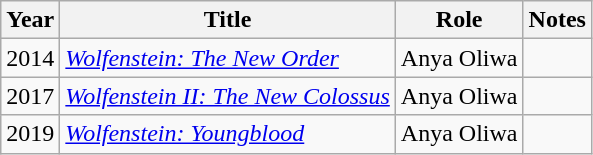<table class="wikitable">
<tr>
<th>Year</th>
<th>Title</th>
<th>Role</th>
<th class="unsortable">Notes</th>
</tr>
<tr>
<td>2014</td>
<td><em><a href='#'>Wolfenstein: The New Order</a></em></td>
<td>Anya Oliwa</td>
<td></td>
</tr>
<tr>
<td>2017</td>
<td><em><a href='#'>Wolfenstein II: The New Colossus</a></em></td>
<td>Anya Oliwa</td>
<td></td>
</tr>
<tr>
<td>2019</td>
<td><em><a href='#'>Wolfenstein: Youngblood</a></em></td>
<td>Anya Oliwa</td>
<td></td>
</tr>
</table>
